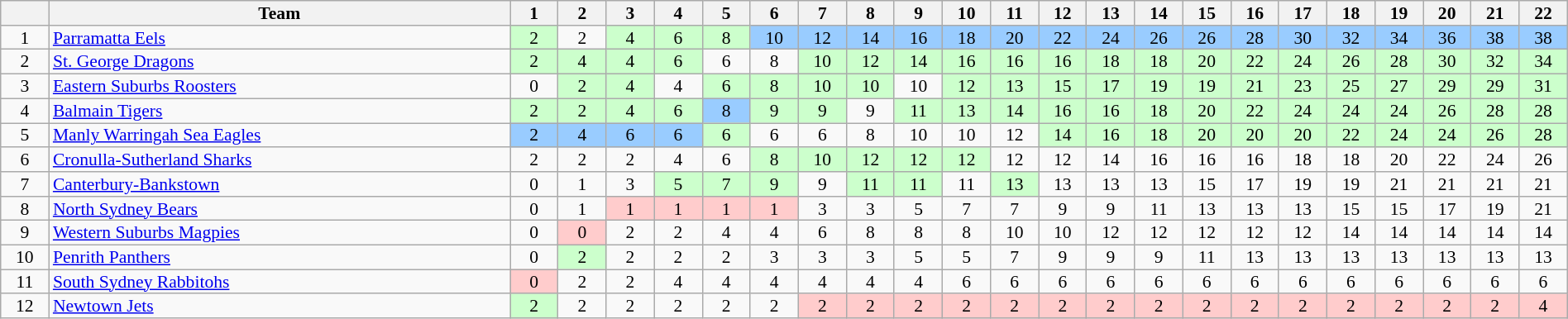<table class="wikitable" style="text-align:center; line-height: 90%; font-size:90%;" width=100%>
<tr>
<th width=20 abbr="Position"></th>
<th width=250>Team</th>
<th width=20 abbr="Round 1">1</th>
<th width=20 abbr="Round 2">2</th>
<th width=20 abbr="Round 3">3</th>
<th width=20 abbr="Round 4">4</th>
<th width=20 abbr="Round 5">5</th>
<th width=20 abbr="Round 6">6</th>
<th width=20 abbr="Round 7">7</th>
<th width=20 abbr="Round 8">8</th>
<th width=20 abbr="Round 9">9</th>
<th width=20 abbr="Round 10">10</th>
<th width=20 abbr="Round 11">11</th>
<th width=20 abbr="Round 12">12</th>
<th width=20 abbr="Round 13">13</th>
<th width=20 abbr="Round 14">14</th>
<th width=20 abbr="Round 15">15</th>
<th width=20 abbr="Round 16">16</th>
<th width=20 abbr="Round 17">17</th>
<th width=20 abbr="Round 18">18</th>
<th width=20 abbr="Round 19">19</th>
<th width=20 abbr="Round 20">20</th>
<th width=20 abbr="Round 21">21</th>
<th width=20 abbr="Round 22">22</th>
</tr>
<tr>
<td>1</td>
<td style="text-align:left;"> <a href='#'>Parramatta Eels</a></td>
<td style="background: #ccffcc;">2</td>
<td>2</td>
<td style="background: #ccffcc;">4</td>
<td style="background: #ccffcc;">6</td>
<td style="background: #ccffcc;">8</td>
<td style="background: #99ccff;">10</td>
<td style="background: #99ccff;">12</td>
<td style="background: #99ccff;">14</td>
<td style="background: #99ccff;">16</td>
<td style="background: #99ccff;">18</td>
<td style="background: #99ccff;">20</td>
<td style="background: #99ccff;">22</td>
<td style="background: #99ccff;">24</td>
<td style="background: #99ccff;">26</td>
<td style="background: #99ccff;">26</td>
<td style="background: #99ccff;">28</td>
<td style="background: #99ccff;">30</td>
<td style="background: #99ccff;">32</td>
<td style="background: #99ccff;">34</td>
<td style="background: #99ccff;">36</td>
<td style="background: #99ccff;">38</td>
<td style="background: #99ccff;">38</td>
</tr>
<tr>
<td>2</td>
<td style="text-align:left;"> <a href='#'>St. George Dragons</a></td>
<td style="background: #ccffcc;">2</td>
<td style="background: #ccffcc;">4</td>
<td style="background: #ccffcc;">4</td>
<td style="background: #ccffcc;">6</td>
<td>6</td>
<td>8</td>
<td style="background: #ccffcc;">10</td>
<td style="background: #ccffcc;">12</td>
<td style="background: #ccffcc;">14</td>
<td style="background: #ccffcc;">16</td>
<td style="background: #ccffcc;">16</td>
<td style="background: #ccffcc;">16</td>
<td style="background: #ccffcc;">18</td>
<td style="background: #ccffcc;">18</td>
<td style="background: #ccffcc;">20</td>
<td style="background: #ccffcc;">22</td>
<td style="background: #ccffcc;">24</td>
<td style="background: #ccffcc;">26</td>
<td style="background: #ccffcc;">28</td>
<td style="background: #ccffcc;">30</td>
<td style="background: #ccffcc;">32</td>
<td style="background: #ccffcc;">34</td>
</tr>
<tr>
<td>3</td>
<td style="text-align:left;"> <a href='#'>Eastern Suburbs Roosters</a></td>
<td>0</td>
<td style="background: #ccffcc;">2</td>
<td style="background: #ccffcc;">4</td>
<td>4</td>
<td style="background: #ccffcc;">6</td>
<td style="background: #ccffcc;">8</td>
<td style="background: #ccffcc;">10</td>
<td style="background: #ccffcc;">10</td>
<td>10</td>
<td style="background: #ccffcc;">12</td>
<td style="background: #ccffcc;">13</td>
<td style="background: #ccffcc;">15</td>
<td style="background: #ccffcc;">17</td>
<td style="background: #ccffcc;">19</td>
<td style="background: #ccffcc;">19</td>
<td style="background: #ccffcc;">21</td>
<td style="background: #ccffcc;">23</td>
<td style="background: #ccffcc;">25</td>
<td style="background: #ccffcc;">27</td>
<td style="background: #ccffcc;">29</td>
<td style="background: #ccffcc;">29</td>
<td style="background: #ccffcc;">31</td>
</tr>
<tr>
<td>4</td>
<td style="text-align:left;"> <a href='#'>Balmain Tigers</a></td>
<td style="background: #ccffcc;">2</td>
<td style="background: #ccffcc;">2</td>
<td style="background: #ccffcc;">4</td>
<td style="background: #ccffcc;">6</td>
<td style="background: #99ccff;">8</td>
<td style="background: #ccffcc;">9</td>
<td style="background: #ccffcc;">9</td>
<td>9</td>
<td style="background: #ccffcc;">11</td>
<td style="background: #ccffcc;">13</td>
<td style="background: #ccffcc;">14</td>
<td style="background: #ccffcc;">16</td>
<td style="background: #ccffcc;">16</td>
<td style="background: #ccffcc;">18</td>
<td style="background: #ccffcc;">20</td>
<td style="background: #ccffcc;">22</td>
<td style="background: #ccffcc;">24</td>
<td style="background: #ccffcc;">24</td>
<td style="background: #ccffcc;">24</td>
<td style="background: #ccffcc;">26</td>
<td style="background: #ccffcc;">28</td>
<td style="background: #ccffcc;">28</td>
</tr>
<tr>
<td>5</td>
<td style="text-align:left;"> <a href='#'>Manly Warringah Sea Eagles</a></td>
<td style="background: #99ccff;">2</td>
<td style="background: #99ccff;">4</td>
<td style="background: #99ccff;">6</td>
<td style="background: #99ccff;">6</td>
<td style="background: #ccffcc;">6</td>
<td>6</td>
<td>6</td>
<td>8</td>
<td>10</td>
<td>10</td>
<td>12</td>
<td style="background: #ccffcc;">14</td>
<td style="background: #ccffcc;">16</td>
<td style="background: #ccffcc;">18</td>
<td style="background: #ccffcc;">20</td>
<td style="background: #ccffcc;">20</td>
<td style="background: #ccffcc;">20</td>
<td style="background: #ccffcc;">22</td>
<td style="background: #ccffcc;">24</td>
<td style="background: #ccffcc;">24</td>
<td style="background: #ccffcc;">26</td>
<td style="background: #ccffcc;">28</td>
</tr>
<tr>
<td>6</td>
<td style="text-align:left;"> <a href='#'>Cronulla-Sutherland Sharks</a></td>
<td>2</td>
<td>2</td>
<td>2</td>
<td>4</td>
<td>6</td>
<td style="background: #ccffcc;">8</td>
<td style="background: #ccffcc;">10</td>
<td style="background: #ccffcc;">12</td>
<td style="background: #ccffcc;">12</td>
<td style="background: #ccffcc;">12</td>
<td>12</td>
<td>12</td>
<td>14</td>
<td>16</td>
<td>16</td>
<td>16</td>
<td>18</td>
<td>18</td>
<td>20</td>
<td>22</td>
<td>24</td>
<td>26</td>
</tr>
<tr>
<td>7</td>
<td style="text-align:left;"> <a href='#'>Canterbury-Bankstown</a></td>
<td>0</td>
<td>1</td>
<td>3</td>
<td style="background: #ccffcc;">5</td>
<td style="background: #ccffcc;">7</td>
<td style="background: #ccffcc;">9</td>
<td>9</td>
<td style="background: #ccffcc;">11</td>
<td style="background: #ccffcc;">11</td>
<td>11</td>
<td style="background: #ccffcc;">13</td>
<td>13</td>
<td>13</td>
<td>13</td>
<td>15</td>
<td>17</td>
<td>19</td>
<td>19</td>
<td>21</td>
<td>21</td>
<td>21</td>
<td>21</td>
</tr>
<tr>
<td>8</td>
<td style="text-align:left;"> <a href='#'>North Sydney Bears</a></td>
<td>0</td>
<td>1</td>
<td style="background: #ffcccc;">1</td>
<td style="background: #ffcccc;">1</td>
<td style="background: #ffcccc;">1</td>
<td style="background: #ffcccc;">1</td>
<td>3</td>
<td>3</td>
<td>5</td>
<td>7</td>
<td>7</td>
<td>9</td>
<td>9</td>
<td>11</td>
<td>13</td>
<td>13</td>
<td>13</td>
<td>15</td>
<td>15</td>
<td>17</td>
<td>19</td>
<td>21</td>
</tr>
<tr>
<td>9</td>
<td style="text-align:left;"> <a href='#'>Western Suburbs Magpies</a></td>
<td>0</td>
<td style="background: #ffcccc;">0</td>
<td>2</td>
<td>2</td>
<td>4</td>
<td>4</td>
<td>6</td>
<td>8</td>
<td>8</td>
<td>8</td>
<td>10</td>
<td>10</td>
<td>12</td>
<td>12</td>
<td>12</td>
<td>12</td>
<td>12</td>
<td>14</td>
<td>14</td>
<td>14</td>
<td>14</td>
<td>14</td>
</tr>
<tr>
<td>10</td>
<td style="text-align:left;"> <a href='#'>Penrith Panthers</a></td>
<td>0</td>
<td style="background: #ccffcc;">2</td>
<td>2</td>
<td>2</td>
<td>2</td>
<td>3</td>
<td>3</td>
<td>3</td>
<td>5</td>
<td>5</td>
<td>7</td>
<td>9</td>
<td>9</td>
<td>9</td>
<td>11</td>
<td>13</td>
<td>13</td>
<td>13</td>
<td>13</td>
<td>13</td>
<td>13</td>
<td>13</td>
</tr>
<tr>
<td>11</td>
<td style="text-align:left;"> <a href='#'>South Sydney Rabbitohs</a></td>
<td style="background: #ffcccc;">0</td>
<td>2</td>
<td>2</td>
<td>4</td>
<td>4</td>
<td>4</td>
<td>4</td>
<td>4</td>
<td>4</td>
<td>6</td>
<td>6</td>
<td>6</td>
<td>6</td>
<td>6</td>
<td>6</td>
<td>6</td>
<td>6</td>
<td>6</td>
<td>6</td>
<td>6</td>
<td>6</td>
<td>6</td>
</tr>
<tr>
<td>12</td>
<td style="text-align:left;"> <a href='#'>Newtown Jets</a></td>
<td style="background: #ccffcc;">2</td>
<td>2</td>
<td>2</td>
<td>2</td>
<td>2</td>
<td>2</td>
<td style="background: #ffcccc;">2</td>
<td style="background: #ffcccc;">2</td>
<td style="background: #ffcccc;">2</td>
<td style="background: #ffcccc;">2</td>
<td style="background: #ffcccc;">2</td>
<td style="background: #ffcccc;">2</td>
<td style="background: #ffcccc;">2</td>
<td style="background: #ffcccc;">2</td>
<td style="background: #ffcccc;">2</td>
<td style="background: #ffcccc;">2</td>
<td style="background: #ffcccc;">2</td>
<td style="background: #ffcccc;">2</td>
<td style="background: #ffcccc;">2</td>
<td style="background: #ffcccc;">2</td>
<td style="background: #ffcccc;">2</td>
<td style="background: #ffcccc;">4</td>
</tr>
</table>
